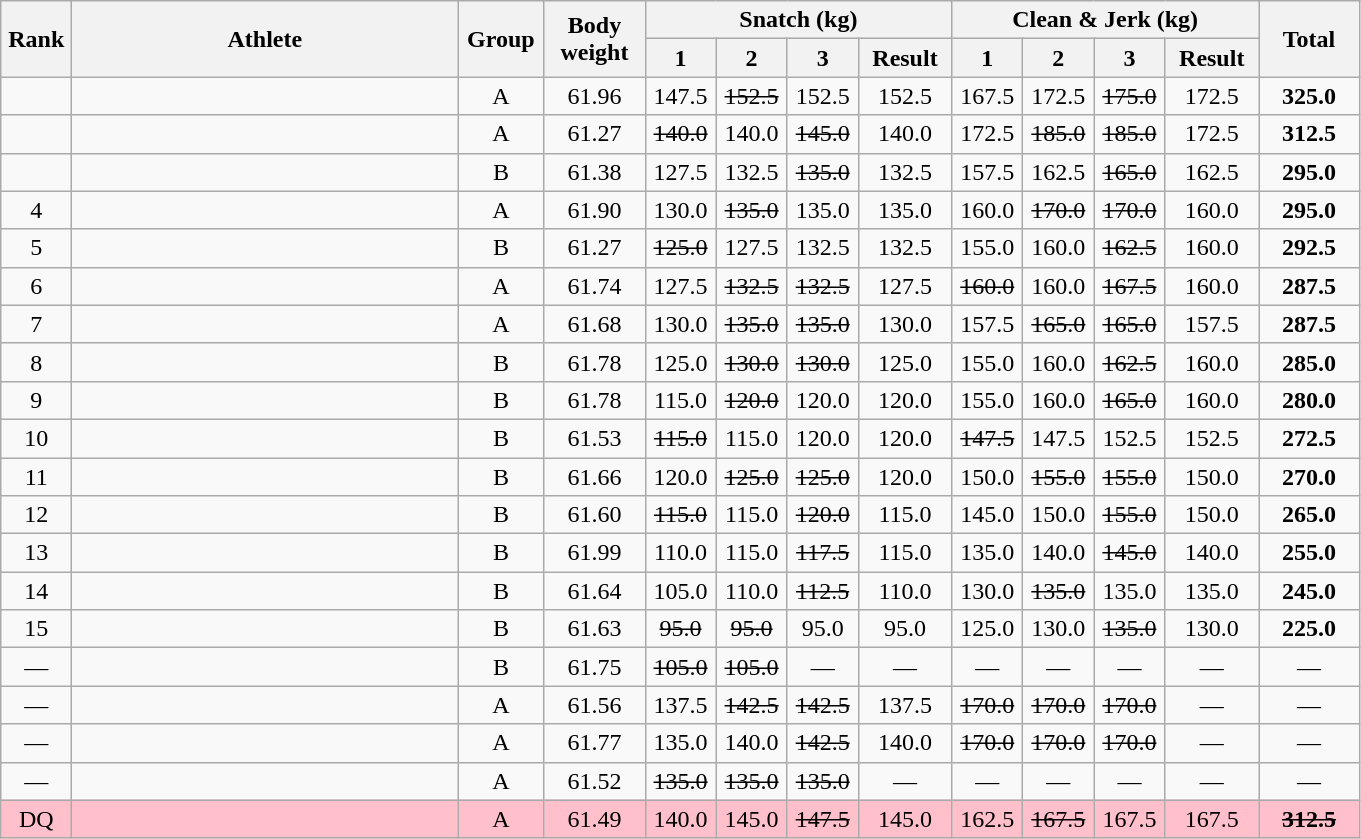<table class = "wikitable" style="text-align:center;">
<tr>
<th rowspan=2 width=40>Rank</th>
<th rowspan=2 width=250>Athlete</th>
<th rowspan=2 width=50>Group</th>
<th rowspan=2 width=60>Body weight</th>
<th colspan=4>Snatch (kg)</th>
<th colspan=4>Clean & Jerk (kg)</th>
<th rowspan=2 width=60>Total</th>
</tr>
<tr>
<th width=40>1</th>
<th width=40>2</th>
<th width=40>3</th>
<th width=55>Result</th>
<th width=40>1</th>
<th width=40>2</th>
<th width=40>3</th>
<th width=55>Result</th>
</tr>
<tr>
<td></td>
<td align=left></td>
<td>A</td>
<td>61.96</td>
<td>147.5</td>
<td><s>152.5</s></td>
<td>152.5</td>
<td>152.5</td>
<td>167.5</td>
<td>172.5</td>
<td><s>175.0</s></td>
<td>172.5</td>
<td><strong>325.0</strong></td>
</tr>
<tr>
<td></td>
<td align=left></td>
<td>A</td>
<td>61.27</td>
<td><s>140.0</s></td>
<td>140.0</td>
<td><s>145.0</s></td>
<td>140.0</td>
<td>172.5</td>
<td><s>185.0</s></td>
<td><s>185.0</s></td>
<td>172.5</td>
<td><strong>312.5</strong></td>
</tr>
<tr>
<td></td>
<td align=left></td>
<td>B</td>
<td>61.38</td>
<td>127.5</td>
<td>132.5</td>
<td><s>135.0</s></td>
<td>132.5</td>
<td>157.5</td>
<td>162.5</td>
<td><s>165.0</s></td>
<td>162.5</td>
<td><strong>295.0</strong></td>
</tr>
<tr>
<td>4</td>
<td align=left></td>
<td>A</td>
<td>61.90</td>
<td>130.0</td>
<td><s>135.0</s></td>
<td>135.0</td>
<td>135.0</td>
<td>160.0</td>
<td><s>170.0</s></td>
<td><s>170.0</s></td>
<td>160.0</td>
<td><strong>295.0</strong></td>
</tr>
<tr>
<td>5</td>
<td align=left></td>
<td>B</td>
<td>61.27</td>
<td><s>125.0</s></td>
<td>127.5</td>
<td>132.5</td>
<td>132.5</td>
<td>155.0</td>
<td>160.0</td>
<td><s>162.5</s></td>
<td>160.0</td>
<td><strong>292.5</strong></td>
</tr>
<tr>
<td>6</td>
<td align=left></td>
<td>A</td>
<td>61.74</td>
<td>127.5</td>
<td><s>132.5</s></td>
<td><s>132.5</s></td>
<td>127.5</td>
<td><s>160.0</s></td>
<td>160.0</td>
<td><s>167.5</s></td>
<td>160.0</td>
<td><strong>287.5</strong></td>
</tr>
<tr>
<td>7</td>
<td align=left></td>
<td>A</td>
<td>61.68</td>
<td>130.0</td>
<td><s>135.0</s></td>
<td><s>135.0</s></td>
<td>130.0</td>
<td>157.5</td>
<td><s>165.0</s></td>
<td><s>165.0</s></td>
<td>157.5</td>
<td><strong>287.5</strong></td>
</tr>
<tr>
<td>8</td>
<td align=left></td>
<td>B</td>
<td>61.78</td>
<td>125.0</td>
<td><s>130.0</s></td>
<td><s>130.0</s></td>
<td>125.0</td>
<td>155.0</td>
<td>160.0</td>
<td><s>162.5</s></td>
<td>160.0</td>
<td><strong>285.0</strong></td>
</tr>
<tr>
<td>9</td>
<td align=left></td>
<td>B</td>
<td>61.78</td>
<td>115.0</td>
<td><s>120.0</s></td>
<td>120.0</td>
<td>120.0</td>
<td>155.0</td>
<td>160.0</td>
<td><s>165.0</s></td>
<td>160.0</td>
<td><strong>280.0</strong></td>
</tr>
<tr>
<td>10</td>
<td align=left></td>
<td>B</td>
<td>61.53</td>
<td><s>115.0</s></td>
<td>115.0</td>
<td>120.0</td>
<td>120.0</td>
<td><s>147.5</s></td>
<td>147.5</td>
<td>152.5</td>
<td>152.5</td>
<td><strong>272.5</strong></td>
</tr>
<tr>
<td>11</td>
<td align=left></td>
<td>B</td>
<td>61.66</td>
<td>120.0</td>
<td><s>125.0</s></td>
<td><s>125.0</s></td>
<td>120.0</td>
<td>150.0</td>
<td><s>155.0</s></td>
<td><s>155.0</s></td>
<td>150.0</td>
<td><strong>270.0</strong></td>
</tr>
<tr>
<td>12</td>
<td align=left></td>
<td>B</td>
<td>61.60</td>
<td><s>115.0</s></td>
<td>115.0</td>
<td><s>120.0</s></td>
<td>115.0</td>
<td>145.0</td>
<td>150.0</td>
<td><s>155.0</s></td>
<td>150.0</td>
<td><strong>265.0</strong></td>
</tr>
<tr>
<td>13</td>
<td align=left></td>
<td>B</td>
<td>61.99</td>
<td>110.0</td>
<td>115.0</td>
<td><s>117.5</s></td>
<td>115.0</td>
<td>135.0</td>
<td>140.0</td>
<td><s>145.0</s></td>
<td>140.0</td>
<td><strong>255.0</strong></td>
</tr>
<tr>
<td>14</td>
<td align=left></td>
<td>B</td>
<td>61.64</td>
<td>105.0</td>
<td>110.0</td>
<td><s>112.5</s></td>
<td>110.0</td>
<td>130.0</td>
<td><s>135.0</s></td>
<td>135.0</td>
<td>135.0</td>
<td><strong>245.0</strong></td>
</tr>
<tr>
<td>15</td>
<td align=left></td>
<td>B</td>
<td>61.63</td>
<td><s>95.0</s></td>
<td><s>95.0</s></td>
<td>95.0</td>
<td>95.0</td>
<td>125.0</td>
<td>130.0</td>
<td><s>135.0</s></td>
<td>130.0</td>
<td><strong>225.0</strong></td>
</tr>
<tr>
<td>—</td>
<td align=left></td>
<td>B</td>
<td>61.75</td>
<td><s>105.0</s></td>
<td><s>105.0</s></td>
<td>—</td>
<td>—</td>
<td>—</td>
<td>—</td>
<td>—</td>
<td>—</td>
<td>—</td>
</tr>
<tr>
<td>—</td>
<td align=left></td>
<td>A</td>
<td>61.56</td>
<td>137.5</td>
<td><s>142.5</s></td>
<td><s>142.5</s></td>
<td>137.5</td>
<td><s>170.0</s></td>
<td><s>170.0</s></td>
<td><s>170.0</s></td>
<td>—</td>
<td>—</td>
</tr>
<tr>
<td>—</td>
<td align=left></td>
<td>A</td>
<td>61.77</td>
<td>135.0</td>
<td>140.0</td>
<td><s>142.5</s></td>
<td>140.0</td>
<td><s>170.0</s></td>
<td><s>170.0</s></td>
<td><s>170.0</s></td>
<td>—</td>
<td>—</td>
</tr>
<tr>
<td>—</td>
<td align=left></td>
<td>A</td>
<td>61.52</td>
<td><s>135.0</s></td>
<td><s>135.0</s></td>
<td><s>135.0</s></td>
<td>—</td>
<td>—</td>
<td>—</td>
<td>—</td>
<td>—</td>
<td>—</td>
</tr>
<tr bgcolor=pink>
<td>DQ</td>
<td align=left></td>
<td>A</td>
<td>61.49</td>
<td>140.0</td>
<td>145.0</td>
<td><s>147.5</s></td>
<td>145.0</td>
<td>162.5</td>
<td><s>167.5</s></td>
<td>167.5</td>
<td>167.5</td>
<td><s><strong>312.5</strong></s></td>
</tr>
</table>
